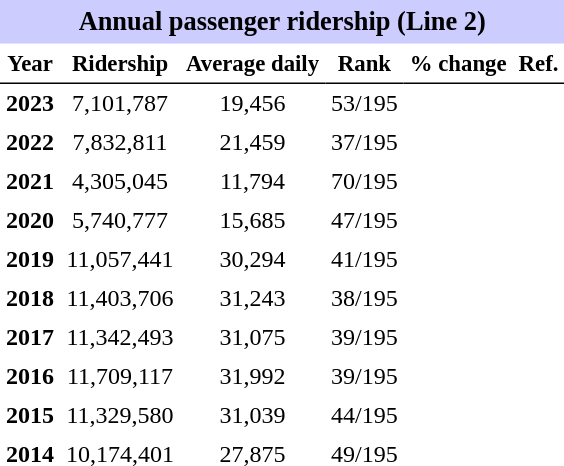<table class="toccolours" cellpadding="4" cellspacing="0" style="text-align:right;">
<tr>
<th colspan="6"  style="background-color:#ccf; background-color:#ccf; font-size:110%; text-align:center;">Annual passenger ridership (Line 2)</th>
</tr>
<tr style="font-size:95%; text-align:center">
<th style="border-bottom:1px solid black">Year</th>
<th style="border-bottom:1px solid black">Ridership</th>
<th style="border-bottom:1px solid black">Average daily</th>
<th style="border-bottom:1px solid black">Rank</th>
<th style="border-bottom:1px solid black">% change</th>
<th style="border-bottom:1px solid black">Ref.</th>
</tr>
<tr style="text-align:center;">
<td><strong>2023</strong></td>
<td>7,101,787</td>
<td>19,456</td>
<td>53/195</td>
<td></td>
<td></td>
</tr>
<tr style="text-align:center;">
<td><strong>2022</strong></td>
<td>7,832,811</td>
<td>21,459</td>
<td>37/195</td>
<td></td>
<td></td>
</tr>
<tr style="text-align:center;">
<td><strong>2021</strong></td>
<td>4,305,045</td>
<td>11,794</td>
<td>70/195</td>
<td></td>
<td></td>
</tr>
<tr style="text-align:center;">
<td><strong>2020</strong></td>
<td>5,740,777</td>
<td>15,685</td>
<td>47/195</td>
<td></td>
<td></td>
</tr>
<tr style="text-align:center;">
<td><strong>2019</strong></td>
<td>11,057,441</td>
<td>30,294</td>
<td>41/195</td>
<td></td>
<td></td>
</tr>
<tr style="text-align:center;">
<td><strong>2018</strong></td>
<td>11,403,706</td>
<td>31,243</td>
<td>38/195</td>
<td></td>
<td></td>
</tr>
<tr style="text-align:center;">
<td><strong>2017</strong></td>
<td>11,342,493</td>
<td>31,075</td>
<td>39/195</td>
<td></td>
<td></td>
</tr>
<tr style="text-align:center;">
<td><strong>2016</strong></td>
<td>11,709,117</td>
<td>31,992</td>
<td>39/195</td>
<td></td>
<td></td>
</tr>
<tr style="text-align:center;">
<td><strong>2015</strong></td>
<td>11,329,580</td>
<td>31,039</td>
<td>44/195</td>
<td></td>
<td></td>
</tr>
<tr style="text-align:center;">
<td><strong>2014</strong></td>
<td>10,174,401</td>
<td>27,875</td>
<td>49/195</td>
<td></td>
<td></td>
</tr>
</table>
